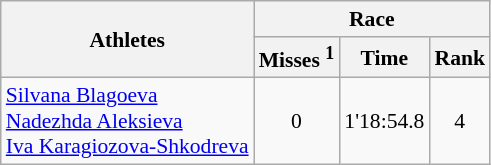<table class="wikitable" border="1" style="font-size:90%">
<tr>
<th rowspan=2>Athletes</th>
<th colspan=3>Race</th>
</tr>
<tr>
<th>Misses <sup>1</sup></th>
<th>Time</th>
<th>Rank</th>
</tr>
<tr>
<td><a href='#'>Silvana Blagoeva</a><br><a href='#'>Nadezhda Aleksieva</a><br><a href='#'>Iva Karagiozova-Shkodreva</a></td>
<td align=center>0</td>
<td align=center>1'18:54.8</td>
<td align=center>4</td>
</tr>
</table>
